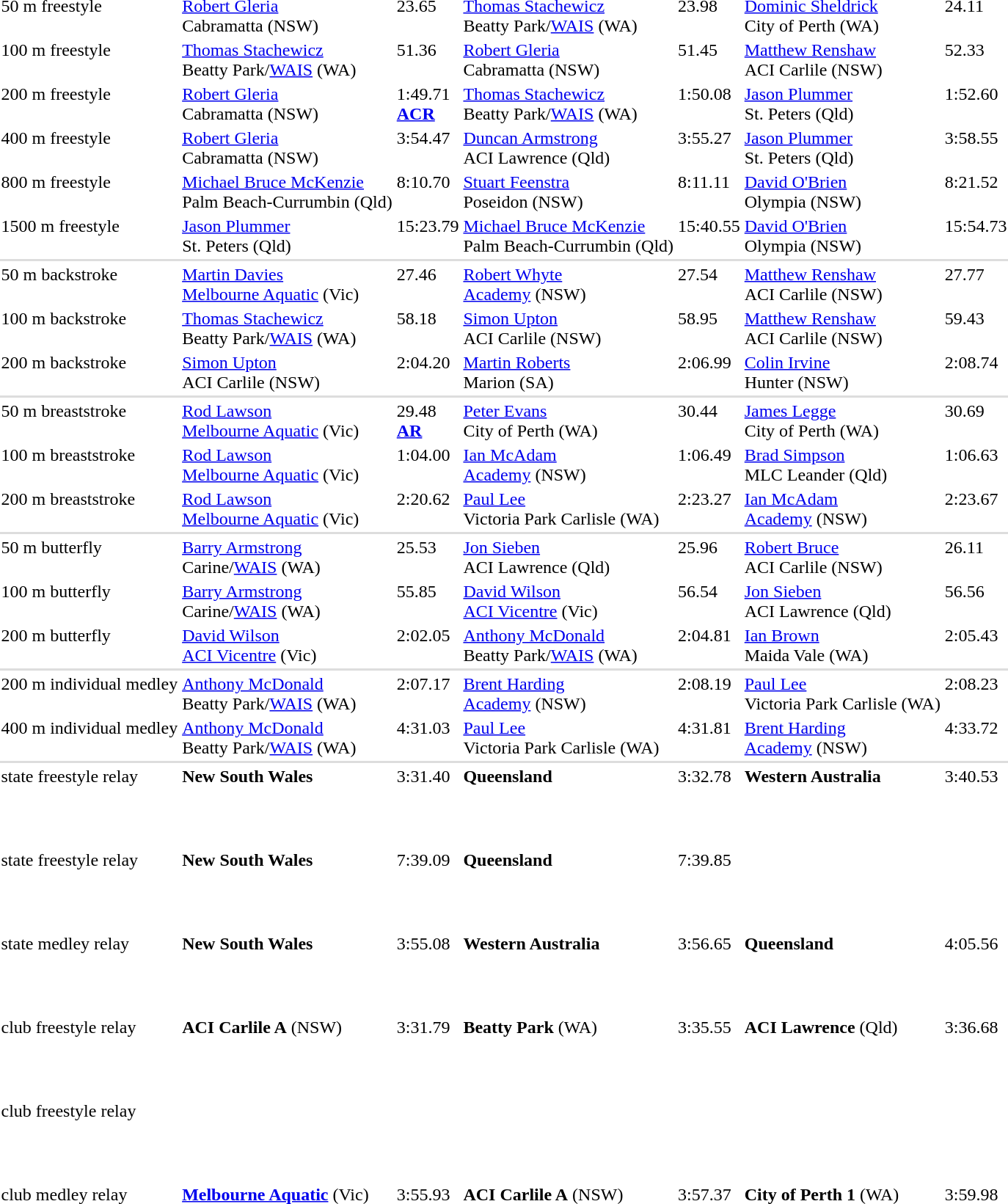<table>
<tr valign="top">
<td>50 m freestyle</td>
<td><a href='#'>Robert Gleria</a><br>Cabramatta (NSW)</td>
<td>23.65<br></td>
<td><a href='#'>Thomas Stachewicz</a><br>Beatty Park/<a href='#'>WAIS</a> (WA)</td>
<td>23.98<br></td>
<td><a href='#'>Dominic Sheldrick</a><br>City of Perth (WA)</td>
<td>24.11<br></td>
</tr>
<tr valign="top">
<td>100 m freestyle</td>
<td><a href='#'>Thomas Stachewicz</a><br>Beatty Park/<a href='#'>WAIS</a> (WA)</td>
<td>51.36<br></td>
<td><a href='#'>Robert Gleria</a><br>Cabramatta (NSW)</td>
<td>51.45<br></td>
<td><a href='#'>Matthew Renshaw</a><br>ACI Carlile (NSW)</td>
<td>52.33<br></td>
</tr>
<tr valign="top">
<td>200 m freestyle</td>
<td><a href='#'>Robert Gleria</a><br>Cabramatta (NSW)</td>
<td>1:49.71<br><strong><a href='#'>ACR</a></strong></td>
<td><a href='#'>Thomas Stachewicz</a><br>Beatty Park/<a href='#'>WAIS</a> (WA)</td>
<td>1:50.08<br></td>
<td><a href='#'>Jason Plummer</a><br>St. Peters (Qld)</td>
<td>1:52.60<br></td>
</tr>
<tr valign="top">
<td>400 m freestyle</td>
<td><a href='#'>Robert Gleria</a><br>Cabramatta (NSW)</td>
<td>3:54.47<br></td>
<td><a href='#'>Duncan Armstrong</a><br>ACI Lawrence (Qld)</td>
<td>3:55.27<br></td>
<td><a href='#'>Jason Plummer</a><br>St. Peters (Qld)</td>
<td>3:58.55<br></td>
</tr>
<tr valign="top">
<td>800 m freestyle</td>
<td><a href='#'>Michael Bruce McKenzie</a><br>Palm Beach-Currumbin (Qld)</td>
<td>8:10.70<br></td>
<td><a href='#'>Stuart Feenstra</a><br>Poseidon (NSW)</td>
<td>8:11.11<br></td>
<td><a href='#'>David O'Brien</a> <br>Olympia (NSW)</td>
<td>8:21.52<br></td>
</tr>
<tr valign="top">
<td>1500 m freestyle</td>
<td><a href='#'>Jason Plummer</a><br>St. Peters (Qld)</td>
<td>15:23.79<br></td>
<td><a href='#'>Michael Bruce McKenzie</a><br>Palm Beach-Currumbin (Qld)</td>
<td>15:40.55<br></td>
<td><a href='#'>David O'Brien</a><br>Olympia (NSW)</td>
<td>15:54.73<br></td>
</tr>
<tr bgcolor=#DDDDDD>
<td colspan=7></td>
</tr>
<tr valign="top">
<td>50 m backstroke</td>
<td><a href='#'>Martin Davies</a><br><a href='#'>Melbourne Aquatic</a> (Vic)</td>
<td>27.46<br></td>
<td><a href='#'>Robert Whyte</a><br><a href='#'>Academy</a> (NSW)</td>
<td>27.54<br></td>
<td><a href='#'>Matthew Renshaw</a><br>ACI Carlile (NSW)</td>
<td>27.77<br></td>
</tr>
<tr valign="top">
<td>100 m backstroke</td>
<td><a href='#'>Thomas Stachewicz</a><br>Beatty Park/<a href='#'>WAIS</a> (WA)</td>
<td>58.18<br></td>
<td><a href='#'>Simon Upton</a><br>ACI Carlile (NSW)</td>
<td>58.95<br></td>
<td><a href='#'>Matthew Renshaw</a><br>ACI Carlile (NSW)</td>
<td>59.43<br></td>
</tr>
<tr valign="top">
<td>200 m backstroke</td>
<td><a href='#'>Simon Upton</a><br>ACI Carlile (NSW)</td>
<td>2:04.20<br></td>
<td><a href='#'>Martin Roberts</a><br>Marion (SA)</td>
<td>2:06.99<br></td>
<td><a href='#'>Colin Irvine</a><br>Hunter (NSW)</td>
<td>2:08.74<br></td>
</tr>
<tr bgcolor=#DDDDDD>
<td colspan=7></td>
</tr>
<tr valign="top">
<td>50 m breaststroke</td>
<td><a href='#'>Rod Lawson</a><br><a href='#'>Melbourne Aquatic</a> (Vic)</td>
<td>29.48<br><strong><a href='#'>AR</a></strong></td>
<td><a href='#'>Peter Evans</a><br>City of Perth (WA)</td>
<td>30.44<br></td>
<td><a href='#'>James Legge</a><br>City of Perth (WA)</td>
<td>30.69<br></td>
</tr>
<tr valign="top">
<td>100 m breaststroke</td>
<td><a href='#'>Rod Lawson</a><br><a href='#'>Melbourne Aquatic</a> (Vic)</td>
<td>1:04.00<br></td>
<td><a href='#'>Ian McAdam</a><br><a href='#'>Academy</a> (NSW)</td>
<td>1:06.49<br></td>
<td><a href='#'>Brad Simpson</a><br>MLC Leander (Qld)</td>
<td>1:06.63<br></td>
</tr>
<tr valign="top">
<td>200 m breaststroke</td>
<td><a href='#'>Rod Lawson</a><br><a href='#'>Melbourne Aquatic</a> (Vic)</td>
<td>2:20.62<br></td>
<td><a href='#'>Paul Lee</a><br>Victoria Park Carlisle (WA)</td>
<td>2:23.27<br></td>
<td><a href='#'>Ian McAdam</a><br><a href='#'>Academy</a> (NSW)</td>
<td>2:23.67<br></td>
</tr>
<tr bgcolor=#DDDDDD>
<td colspan=7></td>
</tr>
<tr valign="top">
<td>50 m butterfly</td>
<td><a href='#'>Barry Armstrong</a><br>Carine/<a href='#'>WAIS</a> (WA)</td>
<td>25.53<br></td>
<td><a href='#'>Jon Sieben</a><br>ACI Lawrence (Qld)</td>
<td>25.96<br></td>
<td><a href='#'>Robert Bruce</a><br>ACI Carlile (NSW)</td>
<td>26.11<br></td>
</tr>
<tr valign="top">
<td>100 m butterfly</td>
<td><a href='#'>Barry Armstrong</a><br>Carine/<a href='#'>WAIS</a> (WA)</td>
<td>55.85</td>
<td><a href='#'>David Wilson</a><br><a href='#'>ACI Vicentre</a> (Vic)</td>
<td>56.54<br></td>
<td><a href='#'>Jon Sieben</a><br>ACI Lawrence (Qld)</td>
<td>56.56<br></td>
</tr>
<tr valign="top">
<td>200 m butterfly</td>
<td><a href='#'>David Wilson</a><br><a href='#'>ACI Vicentre</a> (Vic)</td>
<td>2:02.05<br></td>
<td><a href='#'>Anthony McDonald</a><br>Beatty Park/<a href='#'>WAIS</a> (WA)</td>
<td>2:04.81<br></td>
<td><a href='#'>Ian Brown</a><br>Maida Vale (WA)</td>
<td>2:05.43<br></td>
</tr>
<tr bgcolor=#DDDDDD>
<td colspan=7></td>
</tr>
<tr valign="top">
<td>200 m individual medley</td>
<td><a href='#'>Anthony McDonald</a><br>Beatty Park/<a href='#'>WAIS</a> (WA)</td>
<td>2:07.17<br></td>
<td><a href='#'>Brent Harding</a><br><a href='#'>Academy</a> (NSW)</td>
<td>2:08.19<br></td>
<td><a href='#'>Paul Lee</a><br>Victoria Park Carlisle (WA)</td>
<td>2:08.23<br></td>
</tr>
<tr valign="top">
<td>400 m individual medley</td>
<td><a href='#'>Anthony McDonald</a><br>Beatty Park/<a href='#'>WAIS</a> (WA)</td>
<td>4:31.03<br></td>
<td><a href='#'>Paul Lee</a><br>Victoria Park Carlisle (WA)</td>
<td>4:31.81<br></td>
<td><a href='#'>Brent Harding</a><br><a href='#'>Academy</a> (NSW)</td>
<td>4:33.72<br></td>
</tr>
<tr bgcolor=#DDDDDD>
<td colspan=7></td>
</tr>
<tr valign="top">
<td> state freestyle relay</td>
<td><strong>New South Wales</strong><br><br><br><br></td>
<td>3:31.40<br></td>
<td><strong>Queensland</strong><br><br><br><br></td>
<td>3:32.78<br></td>
<td><strong>Western Australia</strong><br><br><br><br></td>
<td>3:40.53<br></td>
</tr>
<tr valign="top">
<td> state freestyle relay</td>
<td><strong>New South Wales</strong><br><br><br><br></td>
<td>7:39.09<br></td>
<td><strong>Queensland</strong><br><br><br><br></td>
<td>7:39.85<br></td>
<td><br><br><br><br></td>
<td><br></td>
</tr>
<tr valign="top">
<td> state medley relay</td>
<td><strong>New South Wales</strong><br><br><br><br></td>
<td>3:55.08<br></td>
<td><strong>Western Australia</strong><br><br><br><br></td>
<td>3:56.65<br></td>
<td><strong>Queensland</strong><br><br><br><br></td>
<td>4:05.56<br></td>
</tr>
<tr valign="top">
<td> club freestyle relay</td>
<td><strong>ACI Carlile A</strong> (NSW)<br><br><br><br></td>
<td>3:31.79<br></td>
<td><strong>Beatty Park</strong> (WA)<br><br><br><br></td>
<td>3:35.55<br></td>
<td><strong>ACI Lawrence</strong> (Qld)<br><br><br><br></td>
<td>3:36.68<br></td>
</tr>
<tr valign="top">
<td> club freestyle relay</td>
<td><br><br><br><br></td>
<td><br></td>
<td><br><br><br><br></td>
<td><br></td>
<td><br><br><br><br></td>
<td><br></td>
</tr>
<tr valign="top">
<td> club medley relay</td>
<td><strong><a href='#'>Melbourne Aquatic</a></strong> (Vic)<br><br><br><br></td>
<td>3:55.93<br></td>
<td><strong>ACI Carlile A</strong>  (NSW)<br><br><br><br></td>
<td>3:57.37<br></td>
<td><strong>City of Perth 1</strong> (WA)<br><br><br><br></td>
<td>3:59.98<br></td>
</tr>
</table>
